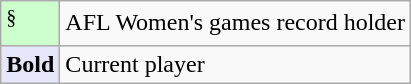<table class=wikitable>
<tr>
<td bgcolor=CCFFCC><sup>§</sup></td>
<td>AFL Women's games record holder</td>
</tr>
<tr>
<td bgcolor=E6E6FA><strong>Bold</strong></td>
<td>Current player</td>
</tr>
</table>
